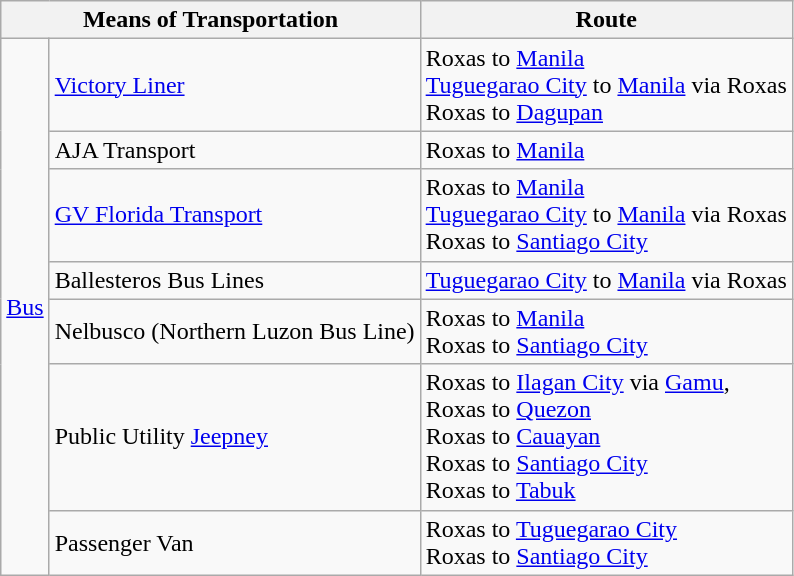<table class="wikitable">
<tr>
<th colspan=2>Means of Transportation</th>
<th>Route</th>
</tr>
<tr>
<td rowspan=8><a href='#'>Bus</a></td>
<td><a href='#'>Victory Liner</a></td>
<td>Roxas to <a href='#'>Manila</a><br><a href='#'>Tuguegarao City</a> to <a href='#'>Manila</a> via Roxas<br>Roxas to <a href='#'>Dagupan</a></td>
</tr>
<tr>
<td>AJA Transport</td>
<td>Roxas to <a href='#'>Manila</a></td>
</tr>
<tr>
<td><a href='#'>GV Florida Transport</a></td>
<td>Roxas to <a href='#'>Manila</a><br><a href='#'>Tuguegarao City</a> to <a href='#'>Manila</a> via Roxas<br>Roxas to <a href='#'>Santiago City</a></td>
</tr>
<tr>
<td>Ballesteros Bus Lines</td>
<td><a href='#'>Tuguegarao City</a> to <a href='#'>Manila</a> via Roxas</td>
</tr>
<tr>
<td>Nelbusco (Northern Luzon Bus Line)</td>
<td>Roxas to <a href='#'>Manila</a><br>Roxas to <a href='#'>Santiago City</a></td>
</tr>
<tr>
<td>Public Utility <a href='#'>Jeepney</a></td>
<td>Roxas to <a href='#'>Ilagan City</a> via <a href='#'>Gamu</a>,<br>Roxas to <a href='#'>Quezon</a><br>Roxas to <a href='#'>Cauayan</a><br>Roxas to <a href='#'>Santiago City</a><br>Roxas to <a href='#'>Tabuk</a></td>
</tr>
<tr>
<td>Passenger Van</td>
<td>Roxas to <a href='#'>Tuguegarao City</a><br>Roxas to <a href='#'>Santiago City</a></td>
</tr>
</table>
